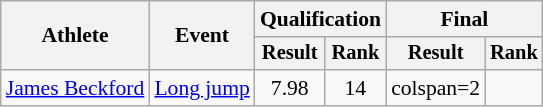<table class=wikitable style=font-size:90%;text-align:center>
<tr>
<th rowspan=2>Athlete</th>
<th rowspan=2>Event</th>
<th colspan=2>Qualification</th>
<th colspan=2>Final</th>
</tr>
<tr style=font-size:95%>
<th>Result</th>
<th>Rank</th>
<th>Result</th>
<th>Rank</th>
</tr>
<tr>
<td align=left><a href='#'>James Beckford</a></td>
<td align=left><a href='#'>Long jump</a></td>
<td>7.98</td>
<td>14</td>
<td>colspan=2 </td>
</tr>
</table>
